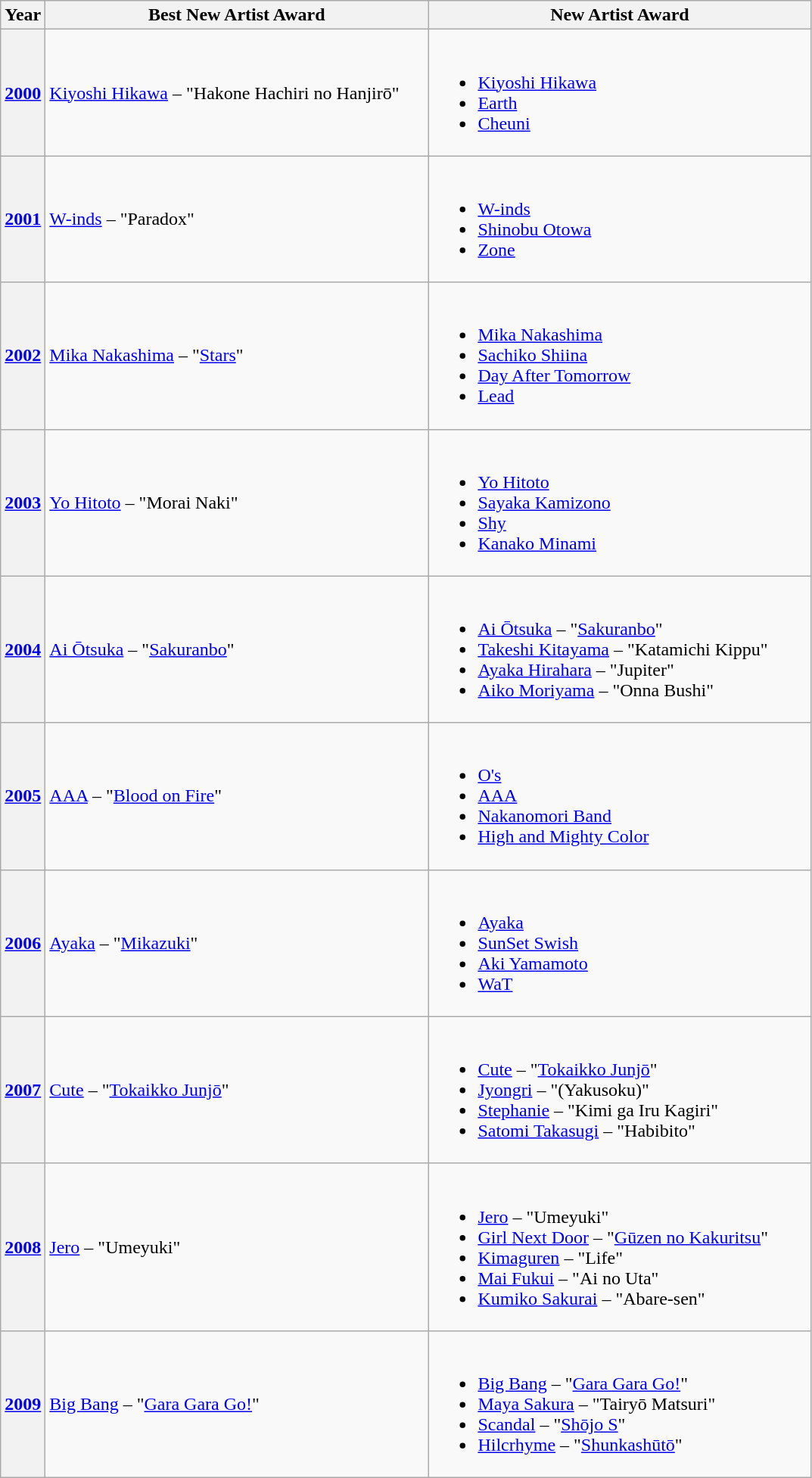<table class="wikitable plainrowheaders">
<tr>
<th scope="col" width=30px>Year</th>
<th scope="col" width=330px>Best New Artist Award</th>
<th scope="col" width=330px>New Artist Award</th>
</tr>
<tr>
<th scope="row" align="center"><a href='#'>2000</a></th>
<td><a href='#'>Kiyoshi Hikawa</a> – "Hakone Hachiri no Hanjirō"</td>
<td><br><ul><li><a href='#'>Kiyoshi Hikawa</a></li><li><a href='#'>Earth</a></li><li><a href='#'>Cheuni</a></li></ul></td>
</tr>
<tr>
<th scope="row" align="center"><a href='#'>2001</a></th>
<td><a href='#'>W-inds</a> – "Paradox"</td>
<td><br><ul><li><a href='#'>W-inds</a></li><li><a href='#'>Shinobu Otowa</a></li><li><a href='#'>Zone</a></li></ul></td>
</tr>
<tr>
<th scope="row" align="center"><a href='#'>2002</a></th>
<td><a href='#'>Mika Nakashima</a> – "<a href='#'>Stars</a>"</td>
<td><br><ul><li><a href='#'>Mika Nakashima</a></li><li><a href='#'>Sachiko Shiina</a></li><li><a href='#'>Day After Tomorrow</a></li><li><a href='#'>Lead</a></li></ul></td>
</tr>
<tr>
<th scope="row" align="center"><a href='#'>2003</a></th>
<td><a href='#'>Yo Hitoto</a> – "Morai Naki"</td>
<td><br><ul><li><a href='#'>Yo Hitoto</a></li><li><a href='#'>Sayaka Kamizono</a></li><li><a href='#'>Shy</a></li><li><a href='#'>Kanako Minami</a></li></ul></td>
</tr>
<tr>
<th scope="row" align="center"><a href='#'>2004</a></th>
<td><a href='#'>Ai Ōtsuka</a> – "<a href='#'>Sakuranbo</a>"</td>
<td><br><ul><li><a href='#'>Ai Ōtsuka</a> – "<a href='#'>Sakuranbo</a>"</li><li><a href='#'>Takeshi Kitayama</a> – "Katamichi Kippu"</li><li><a href='#'>Ayaka Hirahara</a> – "Jupiter"</li><li><a href='#'>Aiko Moriyama</a> – "Onna Bushi"</li></ul></td>
</tr>
<tr>
<th scope="row" align="center"><a href='#'>2005</a></th>
<td><a href='#'>AAA</a> – "<a href='#'>Blood on Fire</a>"</td>
<td><br><ul><li><a href='#'>O's</a></li><li><a href='#'>AAA</a></li><li><a href='#'>Nakanomori Band</a></li><li><a href='#'>High and Mighty Color</a></li></ul></td>
</tr>
<tr>
<th scope="row" align="center"><a href='#'>2006</a></th>
<td><a href='#'>Ayaka</a> – "<a href='#'>Mikazuki</a>"</td>
<td><br><ul><li><a href='#'>Ayaka</a></li><li><a href='#'>SunSet Swish</a></li><li><a href='#'>Aki Yamamoto</a></li><li><a href='#'>WaT</a></li></ul></td>
</tr>
<tr>
<th scope="row" align="center"><a href='#'>2007</a></th>
<td><a href='#'>Cute</a> – "<a href='#'>Tokaikko Junjō</a>"</td>
<td><br><ul><li><a href='#'>Cute</a> – "<a href='#'>Tokaikko Junjō</a>"</li><li><a href='#'>Jyongri</a> – "(Yakusoku)"</li><li><a href='#'>Stephanie</a> – "Kimi ga Iru Kagiri"</li><li><a href='#'>Satomi Takasugi</a> – "Habibito"</li></ul></td>
</tr>
<tr>
<th scope="row" align="center"><a href='#'>2008</a></th>
<td><a href='#'>Jero</a> – "Umeyuki"</td>
<td><br><ul><li><a href='#'>Jero</a> – "Umeyuki"</li><li><a href='#'>Girl Next Door</a> – "<a href='#'>Gūzen no Kakuritsu</a>"</li><li><a href='#'>Kimaguren</a> – "Life"</li><li><a href='#'>Mai Fukui</a> – "Ai no Uta"</li><li><a href='#'>Kumiko Sakurai</a> – "Abare-sen"</li></ul></td>
</tr>
<tr>
<th scope="row" align="center"><a href='#'>2009</a></th>
<td><a href='#'>Big Bang</a> – "<a href='#'>Gara Gara Go!</a>"</td>
<td><br><ul><li><a href='#'>Big Bang</a> – "<a href='#'>Gara Gara Go!</a>"</li><li><a href='#'>Maya Sakura</a> – "Tairyō Matsuri"</li><li><a href='#'>Scandal</a> – "<a href='#'>Shōjo S</a>"</li><li><a href='#'>Hilcrhyme</a> – "<a href='#'>Shunkashūtō</a>"</li></ul></td>
</tr>
</table>
